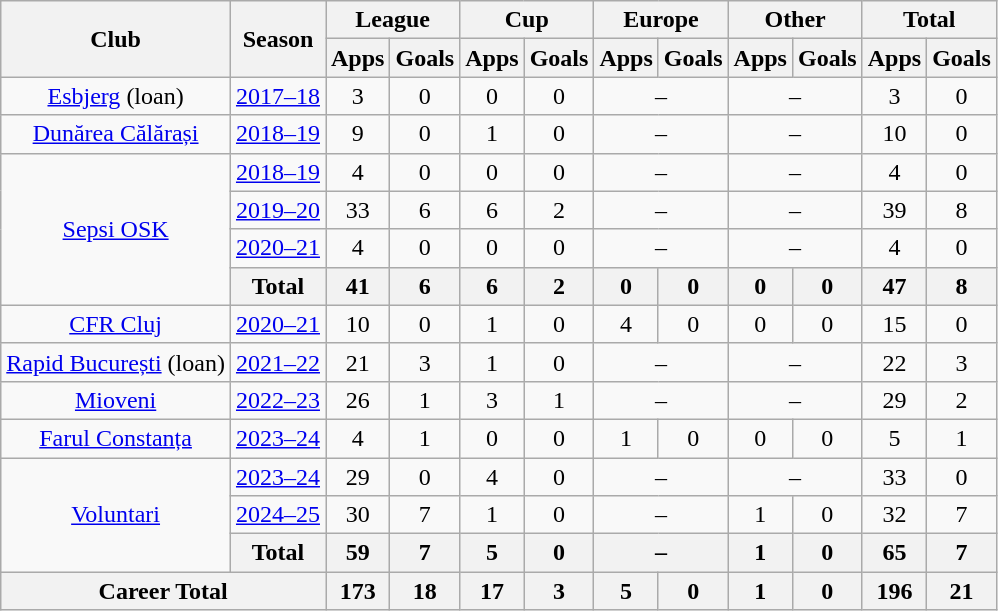<table class="wikitable" style="font-size:100%; text-align: center;">
<tr>
<th rowspan="2">Club</th>
<th rowspan="2">Season</th>
<th colspan="2">League</th>
<th colspan="2">Cup</th>
<th colspan="2">Europe</th>
<th colspan="2">Other</th>
<th colspan="2">Total</th>
</tr>
<tr>
<th>Apps</th>
<th>Goals</th>
<th>Apps</th>
<th>Goals</th>
<th>Apps</th>
<th>Goals</th>
<th>Apps</th>
<th>Goals</th>
<th>Apps</th>
<th>Goals</th>
</tr>
<tr>
<td><a href='#'>Esbjerg</a> (loan)</td>
<td><a href='#'>2017–18</a></td>
<td>3</td>
<td>0</td>
<td>0</td>
<td>0</td>
<td colspan="2">–</td>
<td colspan="2">–</td>
<td>3</td>
<td>0</td>
</tr>
<tr>
<td><a href='#'>Dunărea Călărași</a></td>
<td><a href='#'>2018–19</a></td>
<td>9</td>
<td>0</td>
<td>1</td>
<td>0</td>
<td colspan="2">–</td>
<td colspan="2">–</td>
<td>10</td>
<td>0</td>
</tr>
<tr>
<td rowspan="4"><a href='#'>Sepsi OSK</a></td>
<td><a href='#'>2018–19</a></td>
<td>4</td>
<td>0</td>
<td>0</td>
<td>0</td>
<td colspan="2">–</td>
<td colspan="2">–</td>
<td>4</td>
<td>0</td>
</tr>
<tr>
<td><a href='#'>2019–20</a></td>
<td>33</td>
<td>6</td>
<td>6</td>
<td>2</td>
<td colspan="2">–</td>
<td colspan="2">–</td>
<td>39</td>
<td>8</td>
</tr>
<tr>
<td><a href='#'>2020–21</a></td>
<td>4</td>
<td>0</td>
<td>0</td>
<td>0</td>
<td colspan="2">–</td>
<td colspan="2">–</td>
<td>4</td>
<td>0</td>
</tr>
<tr>
<th>Total</th>
<th>41</th>
<th>6</th>
<th>6</th>
<th>2</th>
<th>0</th>
<th>0</th>
<th>0</th>
<th>0</th>
<th>47</th>
<th>8</th>
</tr>
<tr>
<td><a href='#'>CFR Cluj</a></td>
<td><a href='#'>2020–21</a></td>
<td>10</td>
<td>0</td>
<td>1</td>
<td>0</td>
<td>4</td>
<td>0</td>
<td>0</td>
<td>0</td>
<td>15</td>
<td>0</td>
</tr>
<tr>
<td><a href='#'>Rapid București</a> (loan)</td>
<td><a href='#'>2021–22</a></td>
<td>21</td>
<td>3</td>
<td>1</td>
<td>0</td>
<td colspan="2">–</td>
<td colspan="2">–</td>
<td>22</td>
<td>3</td>
</tr>
<tr>
<td><a href='#'>Mioveni</a></td>
<td><a href='#'>2022–23</a></td>
<td>26</td>
<td>1</td>
<td>3</td>
<td>1</td>
<td colspan="2">–</td>
<td colspan="2">–</td>
<td>29</td>
<td>2</td>
</tr>
<tr>
<td><a href='#'>Farul Constanța</a></td>
<td><a href='#'>2023–24</a></td>
<td>4</td>
<td>1</td>
<td>0</td>
<td>0</td>
<td>1</td>
<td>0</td>
<td>0</td>
<td>0</td>
<td>5</td>
<td>1</td>
</tr>
<tr>
<td rowspan="3"><a href='#'>Voluntari</a></td>
<td><a href='#'>2023–24</a></td>
<td>29</td>
<td>0</td>
<td>4</td>
<td>0</td>
<td colspan="2">–</td>
<td colspan="2">–</td>
<td>33</td>
<td>0</td>
</tr>
<tr>
<td><a href='#'>2024–25</a></td>
<td>30</td>
<td>7</td>
<td>1</td>
<td>0</td>
<td colspan="2">–</td>
<td>1</td>
<td>0</td>
<td>32</td>
<td>7</td>
</tr>
<tr>
<th>Total</th>
<th>59</th>
<th>7</th>
<th>5</th>
<th>0</th>
<th colspan="2">–</th>
<th>1</th>
<th>0</th>
<th>65</th>
<th>7</th>
</tr>
<tr>
<th colspan="2">Career Total</th>
<th>173</th>
<th>18</th>
<th>17</th>
<th>3</th>
<th>5</th>
<th>0</th>
<th>1</th>
<th>0</th>
<th>196</th>
<th>21</th>
</tr>
</table>
